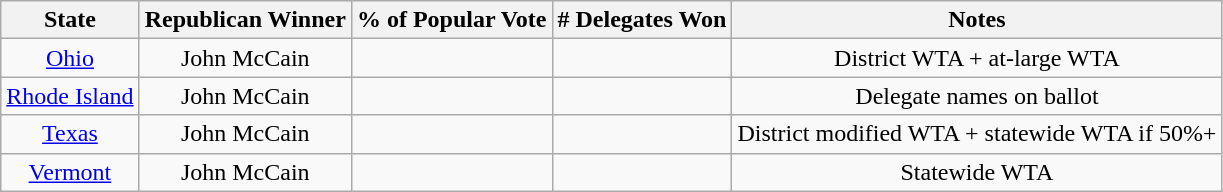<table class="wikitable sortable" style="text-align:center">
<tr>
<th>State</th>
<th>Republican Winner</th>
<th>% of Popular Vote</th>
<th># Delegates Won</th>
<th>Notes</th>
</tr>
<tr>
<td><a href='#'>Ohio</a></td>
<td>John McCain</td>
<td></td>
<td></td>
<td>District WTA + at-large WTA</td>
</tr>
<tr>
<td><a href='#'>Rhode Island</a></td>
<td>John McCain</td>
<td></td>
<td></td>
<td>Delegate names on ballot</td>
</tr>
<tr>
<td><a href='#'>Texas</a></td>
<td>John McCain</td>
<td></td>
<td></td>
<td>District modified WTA + statewide WTA if 50%+</td>
</tr>
<tr>
<td><a href='#'>Vermont</a></td>
<td>John McCain</td>
<td></td>
<td></td>
<td>Statewide WTA</td>
</tr>
</table>
